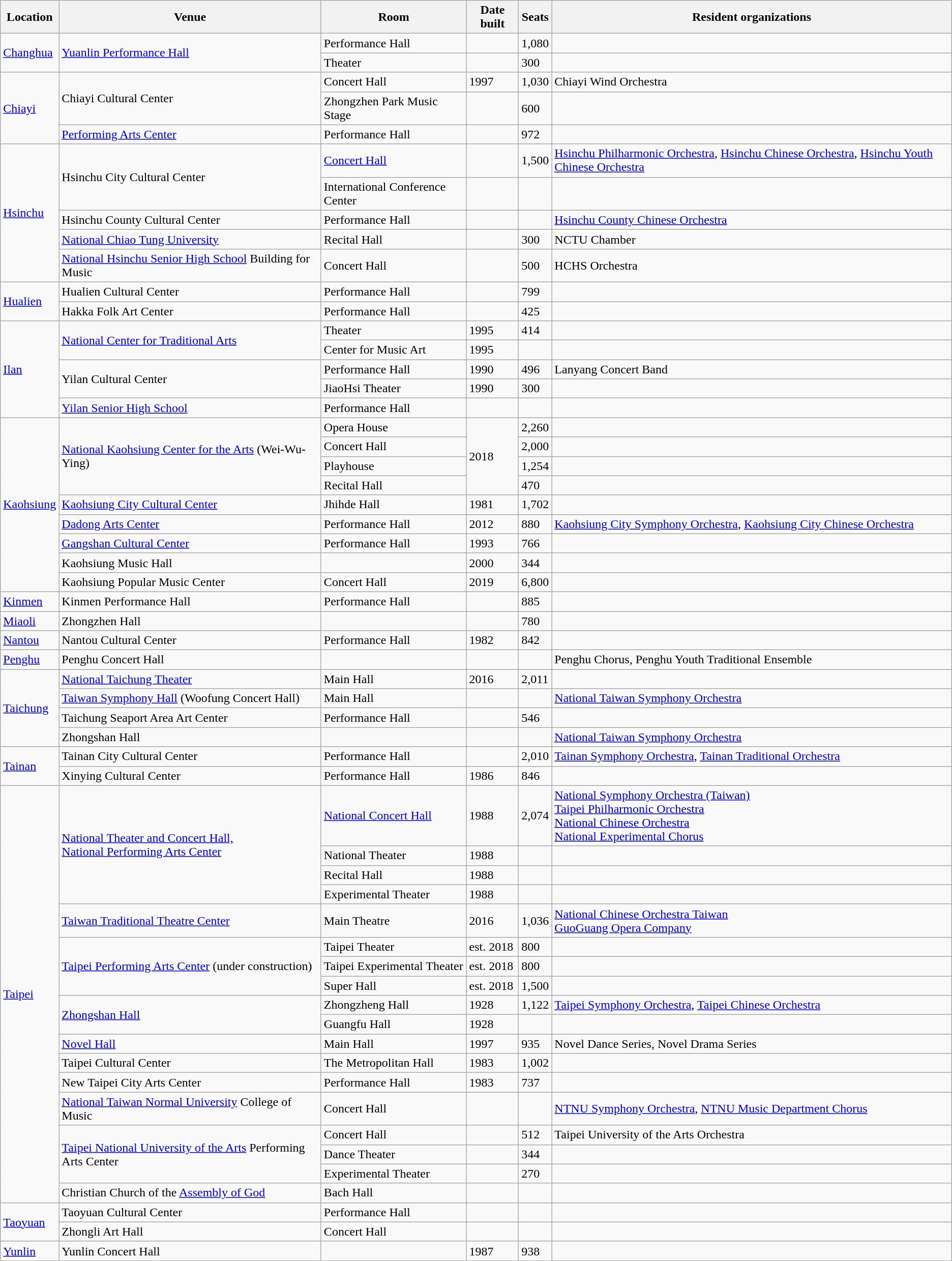<table class="wikitable">
<tr>
<th>Location</th>
<th>Venue</th>
<th>Room</th>
<th>Date built</th>
<th>Seats</th>
<th>Resident organizations</th>
</tr>
<tr>
<td rowspan=2><a href='#'>Changhua</a></td>
<td rowspan=2><a href='#'>Yuanlin Performance Hall</a></td>
<td>Performance Hall</td>
<td></td>
<td>1,080</td>
<td></td>
</tr>
<tr>
<td>Theater</td>
<td></td>
<td>300</td>
<td></td>
</tr>
<tr>
<td rowspan=3><a href='#'>Chiayi</a></td>
<td rowspan=2>Chiayi Cultural Center</td>
<td>Concert Hall</td>
<td>1997</td>
<td>1,030</td>
<td>Chiayi Wind Orchestra</td>
</tr>
<tr>
<td>Zhongzhen Park Music Stage</td>
<td></td>
<td>600</td>
<td></td>
</tr>
<tr>
<td><a href='#'>Performing Arts Center</a></td>
<td>Performance Hall</td>
<td></td>
<td>972</td>
<td></td>
</tr>
<tr>
<td rowspan=5><a href='#'>Hsinchu</a></td>
<td rowspan=2>Hsinchu City Cultural Center</td>
<td><a href='#'>Concert Hall</a></td>
<td></td>
<td>1,500</td>
<td><a href='#'>Hsinchu Philharmonic Orchestra</a>, <a href='#'>Hsinchu Chinese Orchestra</a>, <a href='#'>Hsinchu Youth Chinese Orchestra</a></td>
</tr>
<tr>
<td>International Conference Center</td>
<td></td>
<td></td>
<td></td>
</tr>
<tr>
<td>Hsinchu County Cultural Center</td>
<td>Performance Hall</td>
<td></td>
<td></td>
<td><a href='#'>Hsinchu County Chinese Orchestra</a></td>
</tr>
<tr>
<td><a href='#'>National Chiao Tung University</a></td>
<td>Recital Hall</td>
<td></td>
<td>300</td>
<td>NCTU Chamber</td>
</tr>
<tr>
<td><a href='#'>National Hsinchu Senior High School</a> Building for Music</td>
<td>Concert Hall</td>
<td></td>
<td>500</td>
<td>HCHS Orchestra</td>
</tr>
<tr>
<td rowspan=2><a href='#'>Hualien</a></td>
<td>Hualien Cultural Center</td>
<td>Performance Hall</td>
<td></td>
<td>799</td>
<td></td>
</tr>
<tr>
<td>Hakka Folk Art Center</td>
<td>Performance Hall</td>
<td></td>
<td>425</td>
<td></td>
</tr>
<tr>
<td rowspan=5><a href='#'>Ilan</a></td>
<td rowspan=2><a href='#'>National Center for Traditional Arts</a></td>
<td>Theater</td>
<td>1995</td>
<td>414</td>
<td></td>
</tr>
<tr>
<td>Center for Music Art</td>
<td>1995</td>
<td></td>
<td></td>
</tr>
<tr>
<td rowspan=2>Yilan Cultural Center</td>
<td>Performance Hall</td>
<td>1990</td>
<td>496</td>
<td>Lanyang Concert Band</td>
</tr>
<tr>
<td>JiaoHsi Theater</td>
<td>1990</td>
<td>300</td>
<td></td>
</tr>
<tr>
<td><a href='#'>Yilan Senior High School</a></td>
<td>Performance Hall</td>
<td></td>
<td></td>
<td></td>
</tr>
<tr>
<td rowspan=9><a href='#'>Kaohsiung</a></td>
<td rowspan=4><a href='#'>National Kaohsiung Center for the Arts</a> (Wei-Wu-Ying)</td>
<td>Opera House</td>
<td rowspan=4>2018</td>
<td>2,260</td>
<td></td>
</tr>
<tr>
<td>Concert Hall</td>
<td>2,000</td>
<td></td>
</tr>
<tr>
<td>Playhouse</td>
<td>1,254</td>
<td></td>
</tr>
<tr>
<td>Recital Hall</td>
<td>470</td>
<td></td>
</tr>
<tr>
<td><a href='#'>Kaohsiung City Cultural Center</a></td>
<td>Jhihde Hall</td>
<td>1981</td>
<td>1,702</td>
<td></td>
</tr>
<tr>
<td><a href='#'>Dadong Arts Center</a></td>
<td>Performance Hall</td>
<td>2012</td>
<td>880</td>
<td><a href='#'>Kaohsiung City Symphony Orchestra</a>, <a href='#'>Kaohsiung City Chinese Orchestra</a></td>
</tr>
<tr>
<td><a href='#'>Gangshan Cultural Center</a></td>
<td>Performance Hall</td>
<td>1993</td>
<td>766</td>
<td></td>
</tr>
<tr>
<td>Kaohsiung Music Hall</td>
<td></td>
<td>2000</td>
<td>344</td>
<td></td>
</tr>
<tr>
<td>Kaohsiung Popular Music Center</td>
<td>Concert Hall</td>
<td>2019</td>
<td>6,800</td>
<td></td>
</tr>
<tr>
<td><a href='#'>Kinmen</a></td>
<td>Kinmen Performance Hall</td>
<td>Performance Hall</td>
<td></td>
<td>885</td>
<td></td>
</tr>
<tr>
<td><a href='#'>Miaoli</a></td>
<td>Zhongzhen Hall</td>
<td></td>
<td></td>
<td>780</td>
<td></td>
</tr>
<tr>
<td><a href='#'>Nantou</a></td>
<td>Nantou Cultural Center</td>
<td>Performance Hall</td>
<td>1982</td>
<td>842</td>
<td></td>
</tr>
<tr>
<td><a href='#'>Penghu</a></td>
<td>Penghu Concert Hall</td>
<td></td>
<td></td>
<td></td>
<td>Penghu Chorus, Penghu Youth Traditional Ensemble</td>
</tr>
<tr>
<td rowspan=4><a href='#'>Taichung</a></td>
<td><a href='#'>National Taichung Theater</a></td>
<td>Main Hall</td>
<td>2016</td>
<td>2,011</td>
<td></td>
</tr>
<tr>
<td><a href='#'>Taiwan Symphony Hall</a> (Woofung Concert Hall)</td>
<td>Main Hall</td>
<td></td>
<td></td>
<td><a href='#'>National Taiwan Symphony Orchestra</a></td>
</tr>
<tr>
<td>Taichung Seaport Area Art Center</td>
<td>Performance Hall</td>
<td></td>
<td>546</td>
<td></td>
</tr>
<tr>
<td>Zhongshan Hall</td>
<td></td>
<td></td>
<td></td>
<td><a href='#'>National Taiwan Symphony Orchestra</a></td>
</tr>
<tr>
<td rowspan=2><a href='#'>Tainan</a></td>
<td>Tainan City Cultural Center</td>
<td>Performance Hall</td>
<td></td>
<td>2,010</td>
<td><a href='#'>Tainan Symphony Orchestra</a>, <a href='#'>Tainan Traditional Orchestra</a></td>
</tr>
<tr>
<td>Xinying Cultural Center</td>
<td>Performance Hall</td>
<td>1986</td>
<td>846</td>
<td></td>
</tr>
<tr>
<td rowspan=18><a href='#'>Taipei</a></td>
<td rowspan=4><a href='#'>National Theater and Concert Hall,<br>National Performing Arts Center</a></td>
<td><a href='#'>National Concert Hall</a></td>
<td>1988</td>
<td>2,074</td>
<td><a href='#'>National Symphony Orchestra (Taiwan)</a><br><a href='#'>Taipei Philharmonic Orchestra</a><br><a href='#'>National Chinese Orchestra</a><br><a href='#'>National Experimental Chorus</a></td>
</tr>
<tr>
<td>National Theater</td>
<td>1988</td>
<td></td>
<td></td>
</tr>
<tr>
<td>Recital Hall</td>
<td>1988</td>
<td></td>
<td></td>
</tr>
<tr>
<td>Experimental Theater</td>
<td>1988</td>
<td></td>
<td></td>
</tr>
<tr>
<td><a href='#'>Taiwan Traditional Theatre Center</a></td>
<td>Main Theatre</td>
<td>2016</td>
<td>1,036</td>
<td><a href='#'>National Chinese Orchestra Taiwan</a><br><a href='#'>GuoGuang Opera Company</a></td>
</tr>
<tr>
<td rowspan=3><a href='#'>Taipei Performing Arts Center</a> (under construction)</td>
<td>Taipei Theater</td>
<td>est. 2018</td>
<td>800</td>
<td></td>
</tr>
<tr>
<td>Taipei Experimental Theater</td>
<td>est. 2018</td>
<td>800</td>
<td></td>
</tr>
<tr>
<td>Super Hall</td>
<td>est. 2018</td>
<td>1,500</td>
<td></td>
</tr>
<tr>
<td rowspan=2><a href='#'>Zhongshan Hall</a></td>
<td>Zhongzheng Hall</td>
<td>1928</td>
<td>1,122</td>
<td><a href='#'>Taipei Symphony Orchestra</a>, <a href='#'>Taipei Chinese Orchestra</a></td>
</tr>
<tr>
<td>Guangfu Hall</td>
<td>1928</td>
<td></td>
<td></td>
</tr>
<tr>
<td><a href='#'>Novel Hall</a></td>
<td>Main Hall</td>
<td>1997</td>
<td>935</td>
<td>Novel Dance Series, Novel Drama Series</td>
</tr>
<tr>
<td>Taipei Cultural Center</td>
<td>The Metropolitan Hall</td>
<td>1983</td>
<td>1,002</td>
<td></td>
</tr>
<tr>
<td>New Taipei City Arts Center</td>
<td>Performance Hall</td>
<td>1983</td>
<td>737</td>
<td></td>
</tr>
<tr>
<td><a href='#'>National Taiwan Normal University</a> College of Music</td>
<td>Concert Hall</td>
<td></td>
<td></td>
<td><a href='#'>NTNU Symphony Orchestra</a>, <a href='#'>NTNU Music Department Chorus</a></td>
</tr>
<tr>
<td rowspan=3><a href='#'>Taipei National University of the Arts</a> Performing Arts Center</td>
<td>Concert Hall</td>
<td></td>
<td>512</td>
<td>Taipei University of the Arts Orchestra</td>
</tr>
<tr>
<td>Dance Theater</td>
<td></td>
<td>344</td>
<td></td>
</tr>
<tr>
<td>Experimental Theater</td>
<td></td>
<td>270</td>
<td></td>
</tr>
<tr>
<td>Christian Church of the <a href='#'>Assembly of God</a></td>
<td>Bach Hall</td>
<td></td>
<td></td>
<td></td>
</tr>
<tr>
<td rowspan=2><a href='#'>Taoyuan</a></td>
<td>Taoyuan Cultural Center</td>
<td>Performance Hall</td>
<td></td>
<td></td>
<td></td>
</tr>
<tr>
<td>Zhongli Art Hall</td>
<td>Concert Hall</td>
<td></td>
<td></td>
<td></td>
</tr>
<tr>
<td><a href='#'>Yunlin</a></td>
<td>Yunlin Concert Hall</td>
<td></td>
<td>1987</td>
<td>938</td>
<td></td>
</tr>
</table>
